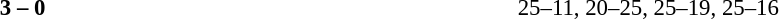<table width=100% cellspacing=1>
<tr>
<th width=20%></th>
<th width=12%></th>
<th width=20%></th>
<th width=33%></th>
<td></td>
</tr>
<tr style=font-size:95%>
<td align=right><strong></strong></td>
<td align=center><strong>3 – 0</strong></td>
<td></td>
<td>25–11, 20–25, 25–19, 25–16</td>
</tr>
</table>
